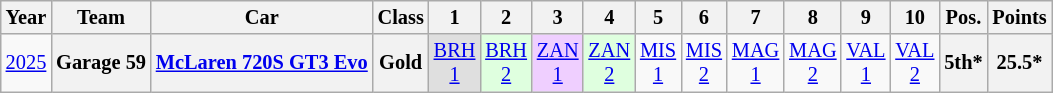<table class="wikitable" border="1" style="text-align:center; font-size:85%;">
<tr>
<th>Year</th>
<th>Team</th>
<th>Car</th>
<th>Class</th>
<th>1</th>
<th>2</th>
<th>3</th>
<th>4</th>
<th>5</th>
<th>6</th>
<th>7</th>
<th>8</th>
<th>9</th>
<th>10</th>
<th>Pos.</th>
<th>Points</th>
</tr>
<tr>
<td><a href='#'>2025</a></td>
<th>Garage 59</th>
<th><a href='#'>McLaren 720S GT3 Evo</a></th>
<th>Gold</th>
<td style="background:#DFDFDF;"><a href='#'>BRH<br>1</a><br></td>
<td style="background:#DFFFDF;"><a href='#'>BRH<br>2</a><br></td>
<td style="background:#EFCFFF;"><a href='#'>ZAN<br>1</a><br></td>
<td style="background:#DFFFDF;"><a href='#'>ZAN<br>2</a><br></td>
<td style="background:#;"><a href='#'>MIS<br>1</a><br></td>
<td style="background:#;"><a href='#'>MIS<br>2</a><br></td>
<td style="background:#;"><a href='#'>MAG<br>1</a><br></td>
<td style="background:#;"><a href='#'>MAG<br>2</a><br></td>
<td style="background:#;"><a href='#'>VAL<br>1</a><br></td>
<td style="background:#;"><a href='#'>VAL<br>2</a><br></td>
<th>5th*</th>
<th>25.5*</th>
</tr>
</table>
